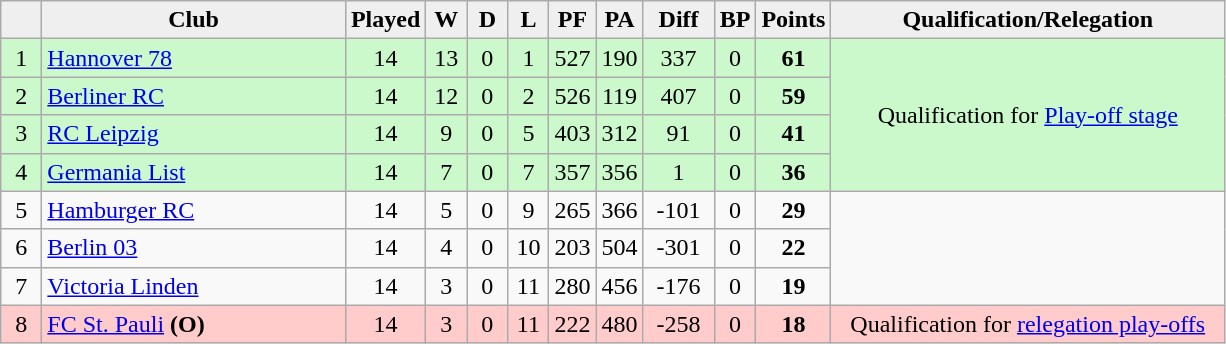<table class="wikitable" style="text-align: center;">
<tr>
<th style="background:#efefef;" width="20"></th>
<th style="background:#efefef;" width="195">Club</th>
<th style="background:#efefef;" width="20">Played</th>
<th style="background:#efefef;" width="20">W</th>
<th style="background:#efefef;" width="20">D</th>
<th style="background:#efefef;" width="20">L</th>
<th style="background:#efefef;" width="20">PF</th>
<th style="background:#efefef;" width="20">PA</th>
<th style="background:#efefef;" width="40">Diff</th>
<th style="background:#efefef;" width="20">BP</th>
<th style="background:#efefef;" width="20">Points</th>
<th style="background:#efefef;" width="255">Qualification/Relegation</th>
</tr>
<tr style="background:#CCF9CC;" align=center>
<td>1</td>
<td align=left><a href='#'>Hannover 78</a></td>
<td>14</td>
<td>13</td>
<td>0</td>
<td>1</td>
<td>527</td>
<td>190</td>
<td>337</td>
<td>0</td>
<td><strong>61</strong></td>
<td rowspan=4>Qualification for <a href='#'>Play-off stage</a></td>
</tr>
<tr style="background:#CCF9CC;" align=center>
<td>2</td>
<td align=left><a href='#'>Berliner RC</a></td>
<td>14</td>
<td>12</td>
<td>0</td>
<td>2</td>
<td>526</td>
<td>119</td>
<td>407</td>
<td>0</td>
<td><strong>59</strong></td>
</tr>
<tr style="background:#CCF9CC;" align=center>
<td>3</td>
<td align=left><a href='#'>RC Leipzig</a></td>
<td>14</td>
<td>9</td>
<td>0</td>
<td>5</td>
<td>403</td>
<td>312</td>
<td>91</td>
<td>0</td>
<td><strong>41</strong></td>
</tr>
<tr style="background:#CCF9CC;" align=center>
<td>4</td>
<td align=left><a href='#'>Germania List</a></td>
<td>14</td>
<td>7</td>
<td>0</td>
<td>7</td>
<td>357</td>
<td>356</td>
<td>1</td>
<td>0</td>
<td><strong>36</strong></td>
</tr>
<tr align=center>
<td>5</td>
<td align=left><a href='#'>Hamburger RC</a></td>
<td>14</td>
<td>5</td>
<td>0</td>
<td>9</td>
<td>265</td>
<td>366</td>
<td>-101</td>
<td>0</td>
<td><strong>29</strong></td>
</tr>
<tr align=center>
<td>6</td>
<td align=left><a href='#'>Berlin 03</a></td>
<td>14</td>
<td>4</td>
<td>0</td>
<td>10</td>
<td>203</td>
<td>504</td>
<td>-301</td>
<td>0</td>
<td><strong>22</strong></td>
</tr>
<tr align=center>
<td>7</td>
<td align=left><a href='#'>Victoria Linden</a></td>
<td>14</td>
<td>3</td>
<td>0</td>
<td>11</td>
<td>280</td>
<td>456</td>
<td>-176</td>
<td>0</td>
<td><strong>19</strong></td>
</tr>
<tr style="background:#FFCCCB;" align=center>
<td>8</td>
<td align=left><a href='#'>FC St. Pauli</a> <strong>(O)</strong></td>
<td>14</td>
<td>3</td>
<td>0</td>
<td>11</td>
<td>222</td>
<td>480</td>
<td>-258</td>
<td>0</td>
<td><strong>18</strong></td>
<td>Qualification for <a href='#'>relegation play-offs</a></td>
</tr>
</table>
